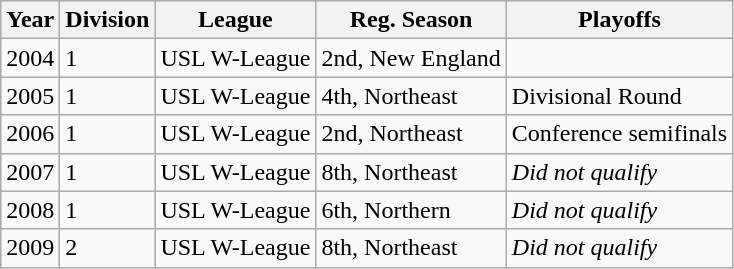<table class="wikitable">
<tr>
<th>Year</th>
<th>Division</th>
<th>League</th>
<th>Reg. Season</th>
<th>Playoffs</th>
</tr>
<tr>
<td>2004</td>
<td>1</td>
<td>USL W-League</td>
<td>2nd, New England</td>
<td></td>
</tr>
<tr>
<td>2005</td>
<td>1</td>
<td>USL W-League</td>
<td>4th, Northeast</td>
<td>Divisional Round</td>
</tr>
<tr>
<td>2006</td>
<td>1</td>
<td>USL W-League</td>
<td>2nd, Northeast</td>
<td>Conference semifinals</td>
</tr>
<tr>
<td>2007</td>
<td>1</td>
<td>USL W-League</td>
<td>8th, Northeast</td>
<td><em>Did not qualify</em></td>
</tr>
<tr>
<td>2008</td>
<td>1</td>
<td>USL W-League</td>
<td>6th, Northern</td>
<td><em>Did not qualify</em></td>
</tr>
<tr>
<td>2009</td>
<td>2</td>
<td>USL W-League</td>
<td>8th, Northeast</td>
<td><em>Did not qualify</em></td>
</tr>
</table>
